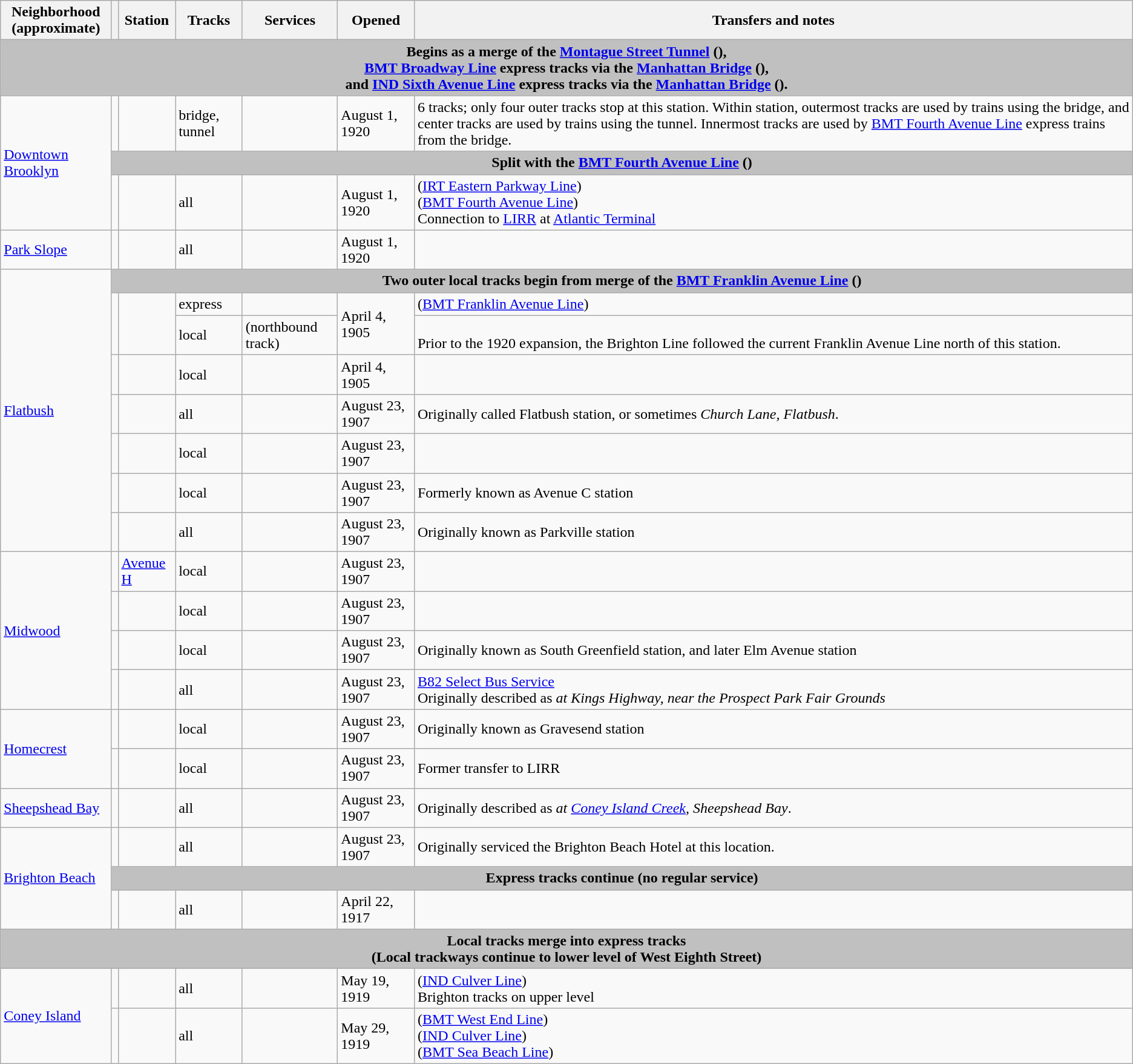<table class="wikitable">
<tr>
<th>Neighborhood<br>(approximate)</th>
<th></th>
<th>Station</th>
<th>Tracks</th>
<th>Services</th>
<th>Opened</th>
<th>Transfers and notes</th>
</tr>
<tr>
<th colspan="7" style="background-color: silver;">Begins as a merge of the <a href='#'>Montague Street Tunnel</a> (),<br><a href='#'>BMT Broadway Line</a> express tracks via the <a href='#'>Manhattan Bridge</a> (),<br>and <a href='#'>IND Sixth Avenue Line</a> express tracks via the <a href='#'>Manhattan Bridge</a> ().</th>
</tr>
<tr>
<td rowspan=3><a href='#'>Downtown Brooklyn</a></td>
<td></td>
<td></td>
<td>bridge, tunnel</td>
<td></td>
<td>August 1, 1920</td>
<td>6 tracks; only four outer tracks stop at this station. Within station, outermost tracks are used by trains using the bridge, and center tracks are used by trains using the tunnel. Innermost tracks are used by <a href='#'>BMT Fourth Avenue Line</a> express trains from the bridge.</td>
</tr>
<tr>
<th colspan=7 style="background-color: silver;">Split with the <a href='#'>BMT Fourth Avenue Line</a> ()</th>
</tr>
<tr>
<td></td>
<td></td>
<td>all</td>
<td></td>
<td>August 1, 1920</td>
<td> (<a href='#'>IRT Eastern Parkway Line</a>)<br> (<a href='#'>BMT Fourth Avenue Line</a>)<br>Connection to <a href='#'>LIRR</a> at <a href='#'>Atlantic Terminal</a></td>
</tr>
<tr>
<td rowspan=1><a href='#'>Park Slope</a></td>
<td></td>
<td></td>
<td>all</td>
<td></td>
<td>August 1, 1920</td>
<td></td>
</tr>
<tr>
<td rowspan=8><a href='#'>Flatbush</a></td>
<th colspan=6 style="background-color: silver;">Two outer local tracks begin from merge of the <a href='#'>BMT Franklin Avenue Line</a> ()</th>
</tr>
<tr>
<td rowspan=2></td>
<td rowspan=2></td>
<td>express</td>
<td><br></td>
<td rowspan=2>April 4, 1905</td>
<td> (<a href='#'>BMT Franklin Avenue Line</a>)</td>
</tr>
<tr>
<td>local</td>
<td> (northbound track)</td>
<td><br>Prior to the 1920 expansion, the Brighton Line followed the current Franklin Avenue Line north of this station.</td>
</tr>
<tr>
<td></td>
<td></td>
<td>local</td>
<td></td>
<td>April 4, 1905</td>
<td></td>
</tr>
<tr>
<td></td>
<td></td>
<td>all</td>
<td></td>
<td>August 23, 1907</td>
<td>Originally called Flatbush station, or sometimes <em>Church Lane, Flatbush</em>.<br></td>
</tr>
<tr>
<td></td>
<td></td>
<td>local</td>
<td></td>
<td>August 23, 1907</td>
<td></td>
</tr>
<tr>
<td></td>
<td></td>
<td>local</td>
<td></td>
<td>August 23, 1907</td>
<td>Formerly known as Avenue C station</td>
</tr>
<tr>
<td></td>
<td></td>
<td>all</td>
<td></td>
<td>August 23, 1907</td>
<td>Originally known as Parkville station</td>
</tr>
<tr>
<td rowspan=4><a href='#'>Midwood</a></td>
<td></td>
<td><a href='#'>Avenue H</a></td>
<td>local</td>
<td></td>
<td>August 23, 1907</td>
<td></td>
</tr>
<tr>
<td></td>
<td></td>
<td>local</td>
<td></td>
<td>August 23, 1907</td>
<td></td>
</tr>
<tr>
<td></td>
<td></td>
<td>local</td>
<td></td>
<td>August 23, 1907</td>
<td>Originally known as South Greenfield station, and later Elm Avenue station</td>
</tr>
<tr>
<td></td>
<td></td>
<td>all</td>
<td></td>
<td>August 23, 1907</td>
<td><a href='#'>B82 Select Bus Service</a><br>Originally described as <em>at Kings Highway, near the Prospect Park Fair Grounds</em></td>
</tr>
<tr>
<td rowspan=2><a href='#'>Homecrest</a></td>
<td></td>
<td></td>
<td>local</td>
<td></td>
<td>August 23, 1907</td>
<td>Originally known as Gravesend station</td>
</tr>
<tr>
<td></td>
<td></td>
<td>local</td>
<td></td>
<td>August 23, 1907</td>
<td>Former transfer to LIRR</td>
</tr>
<tr>
<td rowspan=1><a href='#'>Sheepshead Bay</a></td>
<td></td>
<td></td>
<td>all</td>
<td></td>
<td>August 23, 1907</td>
<td>Originally described as <em>at <a href='#'>Coney Island Creek</a>, Sheepshead Bay</em>.</td>
</tr>
<tr>
<td rowspan=3><a href='#'>Brighton Beach</a></td>
<td></td>
<td></td>
<td>all</td>
<td></td>
<td>August 23, 1907</td>
<td>Originally serviced the Brighton Beach Hotel at this location.</td>
</tr>
<tr>
<th colspan=6 style="background-color: silver;">Express tracks continue (no regular service)</th>
</tr>
<tr>
<td></td>
<td></td>
<td>all</td>
<td></td>
<td>April 22, 1917</td>
<td></td>
</tr>
<tr>
<th colspan=7 style="background-color: silver;">Local tracks merge into express tracks<br>(Local trackways continue to lower level of West Eighth Street)</th>
</tr>
<tr>
<td rowspan=2><a href='#'>Coney Island</a></td>
<td></td>
<td></td>
<td>all</td>
<td></td>
<td>May 19, 1919</td>
<td> (<a href='#'>IND Culver Line</a>)<br>Brighton tracks on upper level</td>
</tr>
<tr>
<td></td>
<td></td>
<td>all</td>
<td></td>
<td>May 29, 1919</td>
<td> (<a href='#'>BMT West End Line</a>)<br> (<a href='#'>IND Culver Line</a>)<br> (<a href='#'>BMT Sea Beach Line</a>)</td>
</tr>
</table>
